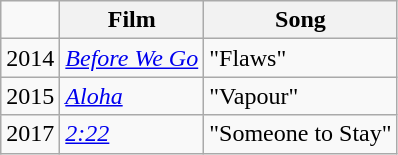<table class="wikitable">
<tr>
<td></td>
<th>Film</th>
<th>Song</th>
</tr>
<tr>
<td>2014</td>
<td><em><a href='#'>Before We Go</a></em></td>
<td>"Flaws"</td>
</tr>
<tr>
<td>2015</td>
<td><em><a href='#'>Aloha</a></em></td>
<td>"Vapour"</td>
</tr>
<tr>
<td>2017</td>
<td><em><a href='#'>2:22</a></em></td>
<td>"Someone to Stay"</td>
</tr>
</table>
